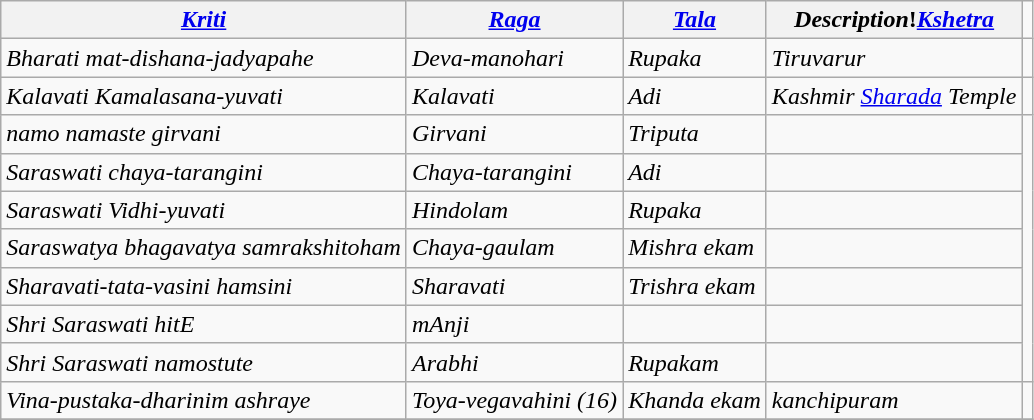<table class="wikitable">
<tr>
<th><em><a href='#'>Kriti</a></em></th>
<th><em><a href='#'>Raga</a></em></th>
<th><em><a href='#'>Tala</a></em></th>
<th><em>Description</em>!<em><a href='#'>Kshetra</a></em></th>
</tr>
<tr>
<td><em>Bharati mat-dishana-jadyapahe</em></td>
<td><em>Deva-manohari</em></td>
<td><em>Rupaka</em></td>
<td><em>Tiruvarur</em></td>
<td></td>
</tr>
<tr>
<td><em>Kalavati Kamalasana-yuvati</em></td>
<td><em>Kalavati</em></td>
<td><em>Adi</em></td>
<td><em>Kashmir <a href='#'>Sharada</a> Temple</em></td>
<td></td>
</tr>
<tr>
<td><em>namo namaste girvani</em></td>
<td><em>Girvani</em></td>
<td><em>Triputa</em></td>
<td></td>
</tr>
<tr>
<td><em>Saraswati chaya-tarangini</em></td>
<td><em>Chaya-tarangini</em></td>
<td><em>Adi</em></td>
<td></td>
</tr>
<tr>
<td><em>Saraswati Vidhi-yuvati</em></td>
<td><em>Hindolam</em></td>
<td><em>Rupaka</em></td>
<td></td>
</tr>
<tr>
<td><em>Saraswatya bhagavatya samrakshitoham</em></td>
<td><em>Chaya-gaulam</em></td>
<td><em>Mishra ekam</em></td>
<td></td>
</tr>
<tr>
<td><em>Sharavati-tata-vasini hamsini</em></td>
<td><em>Sharavati</em></td>
<td><em>Trishra ekam</em></td>
<td></td>
</tr>
<tr>
<td><em>Shri Saraswati hitE</em></td>
<td><em>mAnji</em></td>
<td></td>
<td></td>
</tr>
<tr>
<td><em>Shri Saraswati namostute  </em></td>
<td><em>Arabhi</em></td>
<td><em>Rupakam</em></td>
<td></td>
</tr>
<tr>
<td><em>Vina-pustaka-dharinim ashraye</em></td>
<td><em>Toya-vegavahini (16)</em></td>
<td><em>Khanda ekam</em></td>
<td><em>kanchipuram</em></td>
<td></td>
</tr>
<tr>
</tr>
</table>
